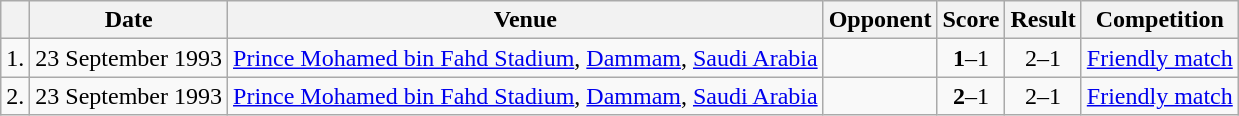<table class="wikitable">
<tr>
<th></th>
<th>Date</th>
<th>Venue</th>
<th>Opponent</th>
<th>Score</th>
<th>Result</th>
<th>Competition</th>
</tr>
<tr>
<td align="center">1.</td>
<td>23 September 1993</td>
<td><a href='#'>Prince Mohamed bin Fahd Stadium</a>, <a href='#'>Dammam</a>, <a href='#'>Saudi Arabia</a></td>
<td></td>
<td align="center"><strong>1</strong>–1</td>
<td align="center">2–1</td>
<td><a href='#'>Friendly match</a></td>
</tr>
<tr>
<td align="center">2.</td>
<td>23 September 1993</td>
<td><a href='#'>Prince Mohamed bin Fahd Stadium</a>, <a href='#'>Dammam</a>, <a href='#'>Saudi Arabia</a></td>
<td></td>
<td align="center"><strong>2</strong>–1</td>
<td align="center">2–1</td>
<td><a href='#'>Friendly match</a></td>
</tr>
</table>
